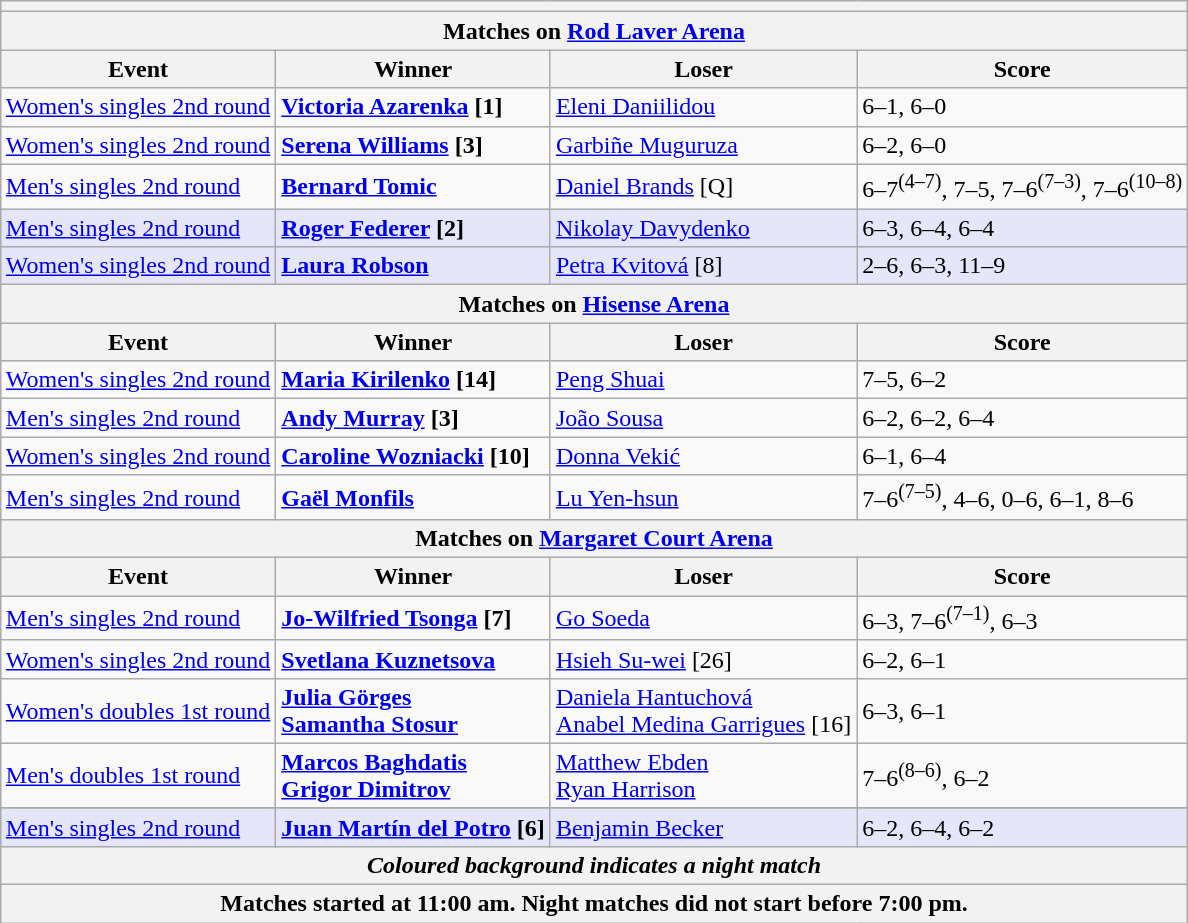<table class="wikitable collapsible uncollapsed" style="margin:1em auto;">
<tr>
<th colspan=4></th>
</tr>
<tr>
<th colspan=4><strong>Matches on <a href='#'>Rod Laver Arena</a></strong></th>
</tr>
<tr>
<th>Event</th>
<th>Winner</th>
<th>Loser</th>
<th>Score</th>
</tr>
<tr>
<td><a href='#'>Women's singles 2nd round</a></td>
<td><strong> <a href='#'>Victoria Azarenka</a> [1]</strong></td>
<td> <a href='#'>Eleni Daniilidou</a></td>
<td>6–1, 6–0</td>
</tr>
<tr>
<td><a href='#'>Women's singles 2nd round</a></td>
<td><strong> <a href='#'>Serena Williams</a> [3]</strong></td>
<td> <a href='#'>Garbiñe Muguruza</a></td>
<td>6–2, 6–0</td>
</tr>
<tr>
<td><a href='#'>Men's singles 2nd round</a></td>
<td><strong> <a href='#'>Bernard Tomic</a></strong></td>
<td> <a href='#'>Daniel Brands</a> [Q]</td>
<td>6–7<sup>(4–7)</sup>, 7–5, 7–6<sup>(7–3)</sup>, 7–6<sup>(10–8)</sup></td>
</tr>
<tr bgcolor=lavender>
<td><a href='#'>Men's singles 2nd round</a></td>
<td><strong> <a href='#'>Roger Federer</a> [2]</strong></td>
<td> <a href='#'>Nikolay Davydenko</a></td>
<td>6–3, 6–4, 6–4</td>
</tr>
<tr bgcolor=lavender>
<td><a href='#'>Women's singles 2nd round</a></td>
<td><strong> <a href='#'>Laura Robson</a></strong></td>
<td> <a href='#'>Petra Kvitová</a> [8]</td>
<td>2–6, 6–3, 11–9</td>
</tr>
<tr>
<th colspan=4><strong>Matches on <a href='#'>Hisense Arena</a></strong></th>
</tr>
<tr>
<th>Event</th>
<th>Winner</th>
<th>Loser</th>
<th>Score</th>
</tr>
<tr>
<td><a href='#'>Women's singles 2nd round</a></td>
<td><strong> <a href='#'>Maria Kirilenko</a> [14]</strong></td>
<td> <a href='#'>Peng Shuai</a></td>
<td>7–5, 6–2</td>
</tr>
<tr>
<td><a href='#'>Men's singles 2nd round</a></td>
<td><strong> <a href='#'>Andy Murray</a> [3]</strong></td>
<td> <a href='#'>João Sousa</a></td>
<td>6–2, 6–2, 6–4</td>
</tr>
<tr>
<td><a href='#'>Women's singles 2nd round</a></td>
<td><strong> <a href='#'>Caroline Wozniacki</a> [10]</strong></td>
<td> <a href='#'>Donna Vekić</a></td>
<td>6–1, 6–4</td>
</tr>
<tr>
<td><a href='#'>Men's singles 2nd round</a></td>
<td><strong> <a href='#'>Gaël Monfils</a></strong></td>
<td> <a href='#'>Lu Yen-hsun</a></td>
<td>7–6<sup>(7–5)</sup>, 4–6, 0–6, 6–1, 8–6</td>
</tr>
<tr>
<th colspan=4><strong>Matches on <a href='#'>Margaret Court Arena</a></strong></th>
</tr>
<tr>
<th>Event</th>
<th>Winner</th>
<th>Loser</th>
<th>Score</th>
</tr>
<tr>
<td><a href='#'>Men's singles 2nd round</a></td>
<td><strong> <a href='#'>Jo-Wilfried Tsonga</a> [7]</strong></td>
<td> <a href='#'>Go Soeda</a></td>
<td>6–3, 7–6<sup>(7–1)</sup>, 6–3</td>
</tr>
<tr>
<td><a href='#'>Women's singles 2nd round</a></td>
<td><strong> <a href='#'>Svetlana Kuznetsova</a></strong></td>
<td> <a href='#'>Hsieh Su-wei</a> [26]</td>
<td>6–2, 6–1</td>
</tr>
<tr>
<td><a href='#'>Women's doubles 1st round</a></td>
<td><strong> <a href='#'>Julia Görges</a> <br>  <a href='#'>Samantha Stosur</a></strong></td>
<td> <a href='#'>Daniela Hantuchová</a> <br>  <a href='#'>Anabel Medina Garrigues</a> [16]</td>
<td>6–3, 6–1</td>
</tr>
<tr>
<td><a href='#'>Men's doubles 1st round</a></td>
<td><strong> <a href='#'>Marcos Baghdatis</a> <br>  <a href='#'>Grigor Dimitrov</a></strong></td>
<td> <a href='#'>Matthew Ebden</a> <br>  <a href='#'>Ryan Harrison</a></td>
<td>7–6<sup>(8–6)</sup>, 6–2</td>
</tr>
<tr>
</tr>
<tr bgcolor=lavender>
<td><a href='#'>Men's singles 2nd round</a></td>
<td><strong> <a href='#'>Juan Martín del Potro</a> [6]</strong></td>
<td> <a href='#'>Benjamin Becker</a></td>
<td>6–2, 6–4, 6–2</td>
</tr>
<tr>
<th colspan=4><em>Coloured background indicates a night match</em></th>
</tr>
<tr>
<th colspan=4>Matches started at 11:00 am. Night matches did not start before 7:00 pm.</th>
</tr>
</table>
